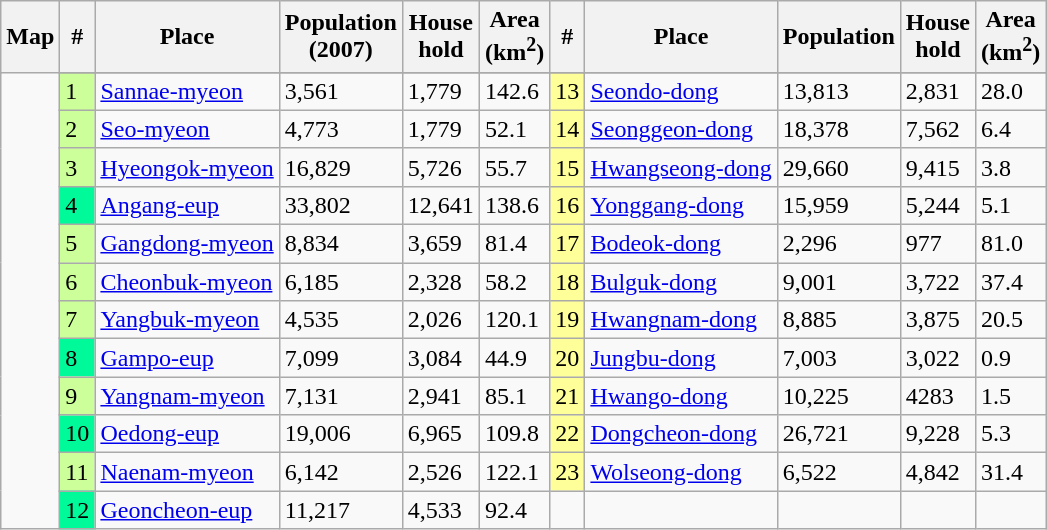<table class="wikitable"  style="font-size:100%;" align=center>
<tr>
<th>Map</th>
<th>#</th>
<th>Place</th>
<th>Population<br>(2007)</th>
<th>House<br>hold</th>
<th>Area<br>(km<sup>2</sup>)</th>
<th>#</th>
<th>Place</th>
<th>Population<br></th>
<th>House<br>hold</th>
<th>Area<br>(km<sup>2</sup>)</th>
</tr>
<tr>
<td rowspan=26></td>
</tr>
<tr --------->
<td style="background:#CF9">1</td>
<td><a href='#'>Sannae-myeon</a></td>
<td>3,561</td>
<td>1,779</td>
<td>142.6</td>
<td style="background:#FF9">13</td>
<td><a href='#'>Seondo-dong</a></td>
<td>13,813</td>
<td>2,831</td>
<td>28.0</td>
</tr>
<tr --------->
<td style="background:#CF9">2</td>
<td><a href='#'>Seo-myeon</a></td>
<td>4,773</td>
<td>1,779</td>
<td>52.1</td>
<td style="background:#FF9">14</td>
<td><a href='#'>Seonggeon-dong</a></td>
<td>18,378</td>
<td>7,562</td>
<td>6.4</td>
</tr>
<tr --------->
<td style="background:#CF9">3</td>
<td><a href='#'>Hyeongok-myeon</a></td>
<td>16,829</td>
<td>5,726</td>
<td>55.7</td>
<td style="background:#FF9">15</td>
<td><a href='#'>Hwangseong-dong</a></td>
<td>29,660</td>
<td>9,415</td>
<td>3.8</td>
</tr>
<tr --------->
<td style="background:#00FA9A">4</td>
<td><a href='#'>Angang-eup</a></td>
<td>33,802</td>
<td>12,641</td>
<td>138.6</td>
<td style="background:#FF9">16</td>
<td><a href='#'>Yonggang-dong</a></td>
<td>15,959</td>
<td>5,244</td>
<td>5.1</td>
</tr>
<tr --------->
<td style="background:#CF9">5</td>
<td><a href='#'>Gangdong-myeon</a></td>
<td>8,834</td>
<td>3,659</td>
<td>81.4</td>
<td style="background:#FF9">17</td>
<td><a href='#'>Bodeok-dong</a></td>
<td>2,296</td>
<td>977</td>
<td>81.0</td>
</tr>
<tr --------->
<td style="background:#CF9">6</td>
<td><a href='#'>Cheonbuk-myeon</a></td>
<td>6,185</td>
<td>2,328</td>
<td>58.2</td>
<td style="background:#FF9">18</td>
<td><a href='#'>Bulguk-dong</a></td>
<td>9,001</td>
<td>3,722</td>
<td>37.4</td>
</tr>
<tr --------->
<td style="background:#CF9">7</td>
<td><a href='#'>Yangbuk-myeon</a></td>
<td>4,535</td>
<td>2,026</td>
<td>120.1</td>
<td style="background:#FF9">19</td>
<td><a href='#'>Hwangnam-dong</a></td>
<td>8,885</td>
<td>3,875</td>
<td>20.5</td>
</tr>
<tr --------->
<td style="background:#00FA9A">8</td>
<td><a href='#'>Gampo-eup</a></td>
<td>7,099</td>
<td>3,084</td>
<td>44.9</td>
<td style="background:#FF9">20</td>
<td><a href='#'>Jungbu-dong</a></td>
<td>7,003</td>
<td>3,022</td>
<td>0.9</td>
</tr>
<tr --------->
<td style="background:#CF9">9</td>
<td><a href='#'>Yangnam-myeon</a></td>
<td>7,131</td>
<td>2,941</td>
<td>85.1</td>
<td style="background:#FF9">21</td>
<td><a href='#'>Hwango-dong</a></td>
<td>10,225</td>
<td>4283</td>
<td>1.5</td>
</tr>
<tr --------->
<td style="background:#00FA9A">10</td>
<td><a href='#'>Oedong-eup</a></td>
<td>19,006</td>
<td>6,965</td>
<td>109.8</td>
<td style="background:#FF9">22</td>
<td><a href='#'>Dongcheon-dong</a></td>
<td>26,721</td>
<td>9,228</td>
<td>5.3</td>
</tr>
<tr --------->
<td style="background:#CF9">11</td>
<td><a href='#'>Naenam-myeon</a></td>
<td>6,142</td>
<td>2,526</td>
<td>122.1</td>
<td style="background:#FF9">23</td>
<td><a href='#'>Wolseong-dong</a></td>
<td>6,522</td>
<td>4,842</td>
<td>31.4</td>
</tr>
<tr --------->
<td style="background:#00FA9A">12</td>
<td><a href='#'>Geoncheon-eup</a></td>
<td>11,217</td>
<td>4,533</td>
<td>92.4</td>
<td></td>
<td></td>
<td></td>
<td></td>
<td></td>
</tr>
</table>
